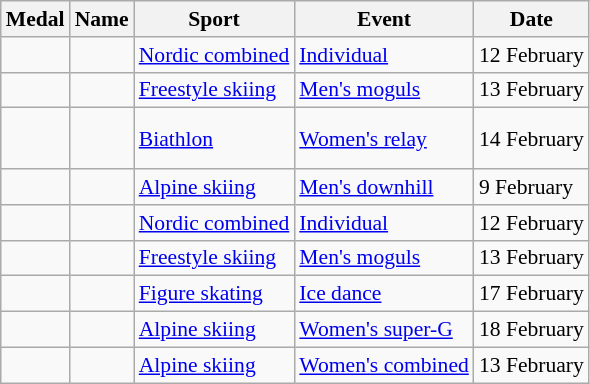<table class="wikitable sortable" style="font-size:90%">
<tr>
<th>Medal</th>
<th>Name</th>
<th>Sport</th>
<th>Event</th>
<th>Date</th>
</tr>
<tr>
<td></td>
<td></td>
<td><a href='#'>Nordic combined</a></td>
<td><a href='#'>Individual</a></td>
<td>12 February</td>
</tr>
<tr>
<td></td>
<td></td>
<td><a href='#'>Freestyle skiing</a></td>
<td><a href='#'>Men's moguls</a></td>
<td>13 February</td>
</tr>
<tr>
<td></td>
<td> <br>  <br> </td>
<td><a href='#'>Biathlon</a></td>
<td><a href='#'>Women's relay</a></td>
<td>14 February</td>
</tr>
<tr>
<td></td>
<td></td>
<td><a href='#'>Alpine skiing</a></td>
<td><a href='#'>Men's downhill</a></td>
<td>9 February</td>
</tr>
<tr>
<td></td>
<td></td>
<td><a href='#'>Nordic combined</a></td>
<td><a href='#'>Individual</a></td>
<td>12 February</td>
</tr>
<tr>
<td></td>
<td></td>
<td><a href='#'>Freestyle skiing</a></td>
<td><a href='#'>Men's moguls</a></td>
<td>13 February</td>
</tr>
<tr>
<td></td>
<td> <br> </td>
<td><a href='#'>Figure skating</a></td>
<td><a href='#'>Ice dance</a></td>
<td>17 February</td>
</tr>
<tr>
<td></td>
<td></td>
<td><a href='#'>Alpine skiing</a></td>
<td><a href='#'>Women's super-G</a></td>
<td>18 February</td>
</tr>
<tr>
<td></td>
<td></td>
<td><a href='#'>Alpine skiing</a></td>
<td><a href='#'>Women's combined</a></td>
<td>13 February</td>
</tr>
</table>
